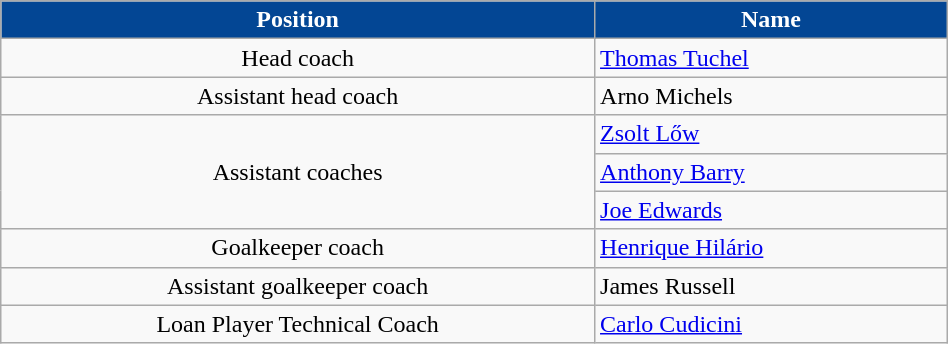<table class="wikitable" style="text-align:center;width:50%;">
<tr>
<th style=background:#034694;color:#FFFFFF>Position</th>
<th style=background:#034694;color:#FFFFFF>Name</th>
</tr>
<tr>
<td>Head coach</td>
<td align=left> <a href='#'>Thomas Tuchel</a></td>
</tr>
<tr>
<td>Assistant head coach</td>
<td align=left> Arno Michels</td>
</tr>
<tr>
<td rowspan=3>Assistant coaches</td>
<td align=left> <a href='#'>Zsolt Lőw</a></td>
</tr>
<tr>
<td align=left> <a href='#'>Anthony Barry</a></td>
</tr>
<tr>
<td align=left> <a href='#'>Joe Edwards</a></td>
</tr>
<tr>
<td>Goalkeeper coach</td>
<td align=left> <a href='#'>Henrique Hilário</a></td>
</tr>
<tr>
<td>Assistant goalkeeper coach</td>
<td align=left> James Russell</td>
</tr>
<tr>
<td>Loan Player Technical Coach</td>
<td align=left> <a href='#'>Carlo Cudicini</a></td>
</tr>
</table>
